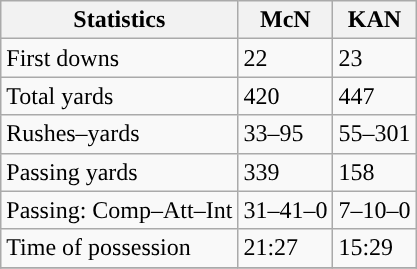<table class="wikitable" style="float: left;">
<tr>
<th>Statistics</th>
<th>McN</th>
<th>KAN</th>
</tr>
<tr>
<td>First downs</td>
<td>22</td>
<td>23</td>
</tr>
<tr>
<td>Total yards</td>
<td>420</td>
<td>447</td>
</tr>
<tr>
<td>Rushes–yards</td>
<td>33–95</td>
<td>55–301</td>
</tr>
<tr>
<td>Passing yards</td>
<td>339</td>
<td>158</td>
</tr>
<tr>
<td>Passing: Comp–Att–Int</td>
<td>31–41–0</td>
<td>7–10–0</td>
</tr>
<tr>
<td>Time of possession</td>
<td>21:27</td>
<td>15:29</td>
</tr>
<tr>
</tr>
</table>
